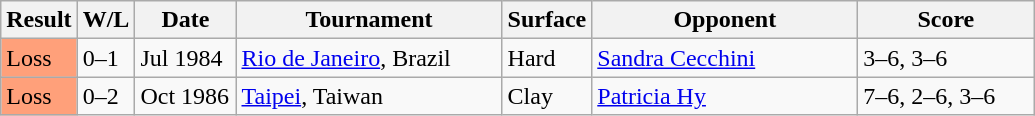<table class="sortable wikitable">
<tr>
<th>Result</th>
<th>W/L</th>
<th style="width:60px">Date</th>
<th style="width:170px">Tournament</th>
<th style="width:50px">Surface</th>
<th style="width:170px">Opponent</th>
<th style="width:110px" class="unsortable">Score</th>
</tr>
<tr>
<td style="background:#ffa07a;">Loss</td>
<td>0–1</td>
<td>Jul 1984</td>
<td><a href='#'>Rio de Janeiro</a>, Brazil</td>
<td>Hard</td>
<td> <a href='#'>Sandra Cecchini</a></td>
<td>3–6, 3–6</td>
</tr>
<tr>
<td style="background:#ffa07a;">Loss</td>
<td>0–2</td>
<td>Oct 1986</td>
<td><a href='#'>Taipei</a>, Taiwan</td>
<td>Clay</td>
<td> <a href='#'>Patricia Hy</a></td>
<td>7–6, 2–6, 3–6</td>
</tr>
</table>
